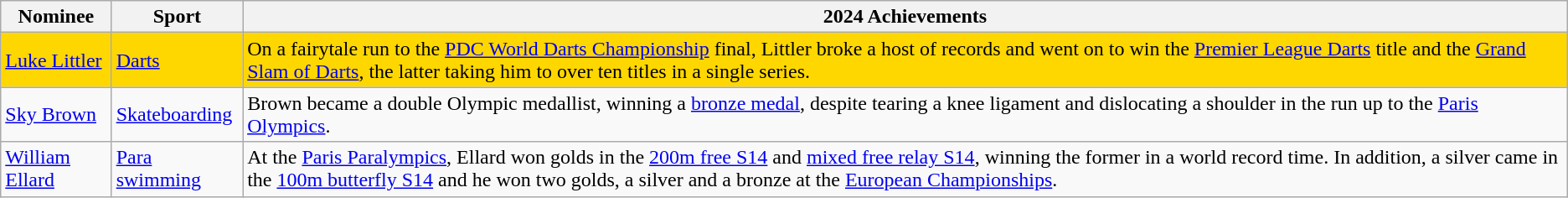<table class="wikitable">
<tr>
<th>Nominee</th>
<th>Sport</th>
<th>2024 Achievements</th>
</tr>
<tr style="background:gold;">
<td><a href='#'>Luke Littler</a></td>
<td><a href='#'>Darts</a></td>
<td>On a fairytale run to the <a href='#'>PDC World Darts Championship</a> final, Littler broke a host of records and went on to win the <a href='#'>Premier League Darts</a> title and the <a href='#'>Grand Slam of Darts</a>, the latter taking him to over ten titles in a single series.</td>
</tr>
<tr>
<td><a href='#'>Sky Brown</a></td>
<td><a href='#'>Skateboarding</a></td>
<td>Brown became a double Olympic medallist, winning a <a href='#'>bronze medal</a>, despite tearing a knee ligament and dislocating a shoulder in the run up to the <a href='#'>Paris Olympics</a>.</td>
</tr>
<tr>
<td><a href='#'>William Ellard</a></td>
<td><a href='#'>Para swimming</a></td>
<td>At the <a href='#'>Paris Paralympics</a>, Ellard won golds in the <a href='#'>200m free S14</a> and <a href='#'>mixed  free relay S14</a>, winning the former in a  world record time. In addition, a silver came in the <a href='#'>100m butterfly S14</a> and he won two golds, a silver and a bronze at the <a href='#'>European Championships</a>.</td>
</tr>
</table>
